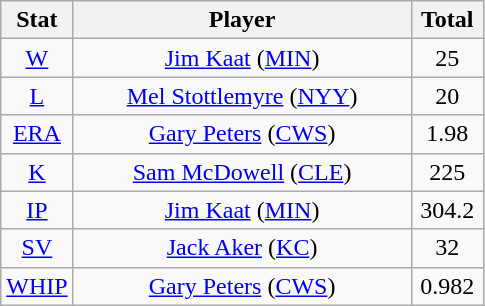<table class="wikitable" style="text-align:center;">
<tr>
<th style="width:15%;">Stat</th>
<th>Player</th>
<th style="width:15%;">Total</th>
</tr>
<tr>
<td><a href='#'>W</a></td>
<td><a href='#'>Jim Kaat</a> (<a href='#'>MIN</a>)</td>
<td>25</td>
</tr>
<tr>
<td><a href='#'>L</a></td>
<td><a href='#'>Mel Stottlemyre</a> (<a href='#'>NYY</a>)</td>
<td>20</td>
</tr>
<tr>
<td><a href='#'>ERA</a></td>
<td><a href='#'>Gary Peters</a> (<a href='#'>CWS</a>)</td>
<td>1.98</td>
</tr>
<tr>
<td><a href='#'>K</a></td>
<td><a href='#'>Sam McDowell</a> (<a href='#'>CLE</a>)</td>
<td>225</td>
</tr>
<tr>
<td><a href='#'>IP</a></td>
<td><a href='#'>Jim Kaat</a> (<a href='#'>MIN</a>)</td>
<td>304.2</td>
</tr>
<tr>
<td><a href='#'>SV</a></td>
<td><a href='#'>Jack Aker</a> (<a href='#'>KC</a>)</td>
<td>32</td>
</tr>
<tr>
<td><a href='#'>WHIP</a></td>
<td><a href='#'>Gary Peters</a> (<a href='#'>CWS</a>)</td>
<td>0.982</td>
</tr>
</table>
